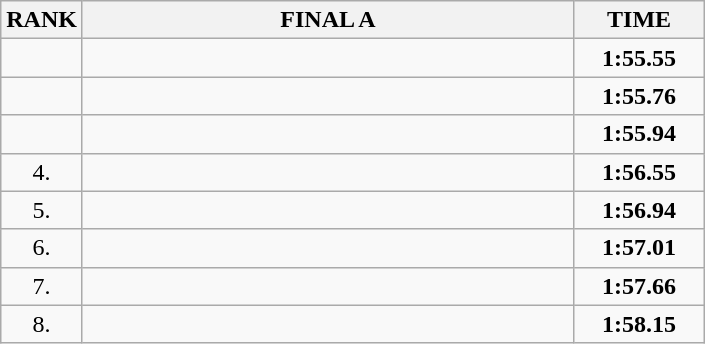<table class="wikitable">
<tr>
<th>RANK</th>
<th style="width: 20em">FINAL A</th>
<th style="width: 5em">TIME</th>
</tr>
<tr>
<td align="center"></td>
<td></td>
<td align="center"><strong>1:55.55</strong></td>
</tr>
<tr>
<td align="center"></td>
<td></td>
<td align="center"><strong>1:55.76</strong></td>
</tr>
<tr>
<td align="center"></td>
<td></td>
<td align="center"><strong>1:55.94</strong></td>
</tr>
<tr>
<td align="center">4.</td>
<td></td>
<td align="center"><strong>1:56.55</strong></td>
</tr>
<tr>
<td align="center">5.</td>
<td></td>
<td align="center"><strong>1:56.94</strong></td>
</tr>
<tr>
<td align="center">6.</td>
<td></td>
<td align="center"><strong>1:57.01</strong></td>
</tr>
<tr>
<td align="center">7.</td>
<td></td>
<td align="center"><strong>1:57.66</strong></td>
</tr>
<tr>
<td align="center">8.</td>
<td></td>
<td align="center"><strong>1:58.15</strong></td>
</tr>
</table>
